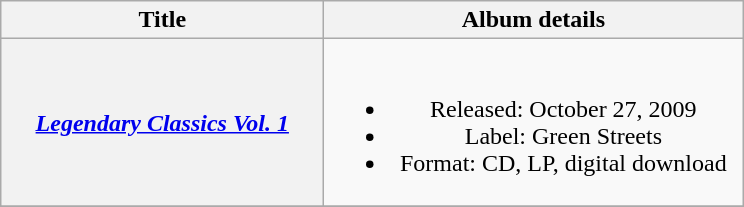<table class="wikitable plainrowheaders" style="text-align:center;">
<tr>
<th scope="col" rowspan="1" style="width:13em;">Title</th>
<th scope="col" rowspan="1" style="width:17em;">Album details</th>
</tr>
<tr>
<th scope="row"><em><a href='#'>Legendary Classics Vol. 1</a></em></th>
<td><br><ul><li>Released: October 27, 2009</li><li>Label: Green Streets</li><li>Format: CD, LP, digital download</li></ul></td>
</tr>
<tr>
</tr>
</table>
